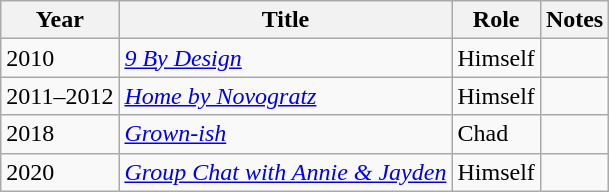<table class="wikitable sortable">
<tr>
<th>Year</th>
<th>Title</th>
<th>Role</th>
<th>Notes</th>
</tr>
<tr>
<td>2010</td>
<td><em><a href='#'>9 By Design</a></em></td>
<td>Himself</td>
<td></td>
</tr>
<tr>
<td>2011–2012</td>
<td><em><a href='#'>Home by Novogratz</a></em></td>
<td>Himself</td>
<td></td>
</tr>
<tr>
<td>2018</td>
<td><em><a href='#'>Grown-ish</a></em></td>
<td>Chad</td>
<td></td>
</tr>
<tr>
<td>2020</td>
<td><em><a href='#'>Group Chat with Annie & Jayden</a></em></td>
<td>Himself</td>
<td></td>
</tr>
</table>
